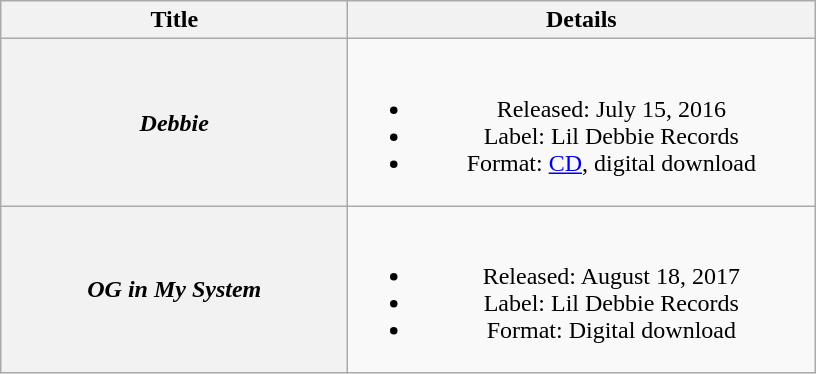<table class="wikitable plainrowheaders" style="text-align:center;">
<tr>
<th style="width:14em;">Title</th>
<th style="width:19em;">Details</th>
</tr>
<tr>
<th scope="row"><em>Debbie</em></th>
<td><br><ul><li>Released: July 15, 2016</li><li>Label: Lil Debbie Records</li><li>Format: <a href='#'>CD</a>, digital download</li></ul></td>
</tr>
<tr>
<th scope="row"><em>OG in My System</em></th>
<td><br><ul><li>Released: August 18, 2017</li><li>Label: Lil Debbie Records</li><li>Format: Digital download</li></ul></td>
</tr>
</table>
